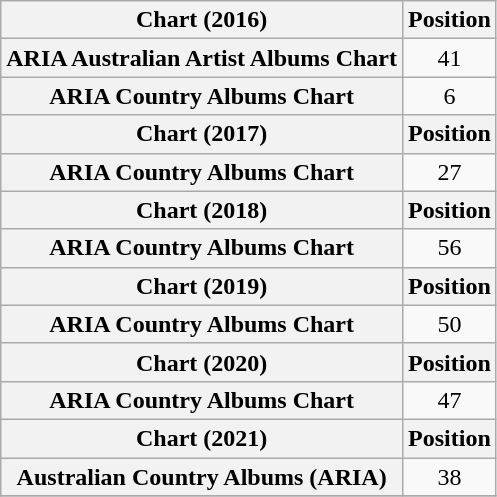<table class="wikitable sortable plainrowheaders" style="text-align:center">
<tr>
<th scope="col">Chart (2016)</th>
<th scope="col">Position</th>
</tr>
<tr>
<th scope="row">ARIA Australian Artist Albums Chart</th>
<td>41</td>
</tr>
<tr>
<th scope="row">ARIA Country Albums Chart</th>
<td>6</td>
</tr>
<tr>
<th scope="col">Chart (2017)</th>
<th scope="col">Position</th>
</tr>
<tr>
<th scope="row">ARIA Country Albums Chart</th>
<td>27</td>
</tr>
<tr>
<th scope="col">Chart (2018)</th>
<th scope="col">Position</th>
</tr>
<tr>
<th scope="row">ARIA Country Albums Chart</th>
<td>56</td>
</tr>
<tr>
<th scope="col">Chart (2019)</th>
<th scope="col">Position</th>
</tr>
<tr>
<th scope="row">ARIA Country Albums Chart</th>
<td>50</td>
</tr>
<tr>
<th scope="col">Chart (2020)</th>
<th scope="col">Position</th>
</tr>
<tr>
<th scope="row">ARIA Country Albums Chart</th>
<td>47</td>
</tr>
<tr>
<th scope="col">Chart (2021)</th>
<th scope="col">Position</th>
</tr>
<tr>
<th scope="row">Australian Country Albums (ARIA)</th>
<td>38</td>
</tr>
<tr>
</tr>
</table>
